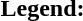<table class="toccolours" style="font-size:100%; white-space:nowrap;">
<tr>
<td><strong>Legend:</strong></td>
<td>      </td>
</tr>
<tr>
<td></td>
</tr>
<tr>
<td></td>
</tr>
</table>
